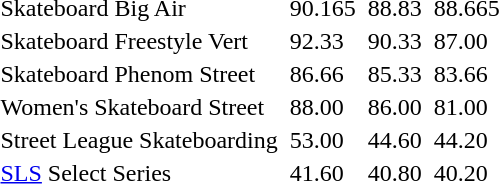<table>
<tr>
<td>Skateboard Big Air</td>
<td></td>
<td>90.165</td>
<td></td>
<td>88.83</td>
<td></td>
<td>88.665</td>
</tr>
<tr>
<td>Skateboard Freestyle Vert</td>
<td></td>
<td>92.33</td>
<td></td>
<td>90.33</td>
<td></td>
<td>87.00</td>
</tr>
<tr>
<td>Skateboard Phenom Street</td>
<td></td>
<td>86.66</td>
<td></td>
<td>85.33</td>
<td></td>
<td>83.66</td>
</tr>
<tr>
<td>Women's Skateboard Street</td>
<td></td>
<td>88.00</td>
<td></td>
<td>86.00</td>
<td></td>
<td>81.00</td>
</tr>
<tr>
<td>Street League Skateboarding</td>
<td></td>
<td>53.00</td>
<td></td>
<td>44.60</td>
<td></td>
<td>44.20</td>
</tr>
<tr>
<td><a href='#'>SLS</a> Select Series</td>
<td></td>
<td>41.60</td>
<td></td>
<td>40.80</td>
<td></td>
<td>40.20</td>
</tr>
</table>
